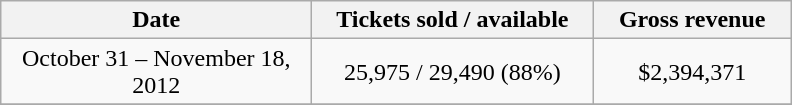<table class="wikitable" style="text-align:center">
<tr>
<th style="width:200px;">Date</th>
<th style="width:180px;">Tickets sold / available</th>
<th style="width:125px;">Gross revenue</th>
</tr>
<tr>
<td>October 31 – November 18, 2012</td>
<td>25,975 / 29,490 (88%)</td>
<td>$2,394,371</td>
</tr>
<tr>
</tr>
</table>
